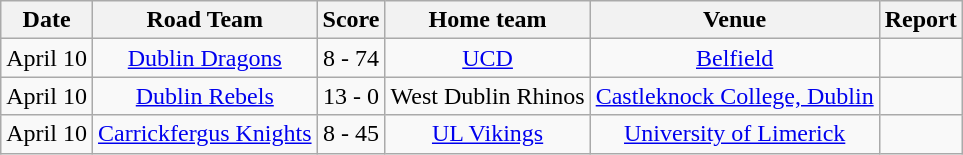<table class="wikitable" "align=center">
<tr>
<th>Date</th>
<th>Road Team</th>
<th>Score</th>
<th>Home team</th>
<th>Venue</th>
<th>Report</th>
</tr>
<tr>
<td style="text-align:center;">April 10</td>
<td style="text-align:center;"><a href='#'>Dublin Dragons</a></td>
<td style="text-align:center;">8 - 74</td>
<td style="text-align:center;"><a href='#'>UCD</a></td>
<td style="text-align:center;"><a href='#'>Belfield</a></td>
<td style="text-align:center;"></td>
</tr>
<tr>
<td style="text-align:center;">April 10</td>
<td style="text-align:center;"><a href='#'>Dublin Rebels</a></td>
<td style="text-align:center;">13 - 0</td>
<td style="text-align:center;">West Dublin Rhinos</td>
<td style="text-align:center;"><a href='#'>Castleknock College, Dublin</a></td>
<td style="text-align:center;"></td>
</tr>
<tr>
<td style="text-align:center;">April 10</td>
<td style="text-align:center;"><a href='#'>Carrickfergus Knights</a></td>
<td style="text-align:center;">8 - 45</td>
<td style="text-align:center;"><a href='#'>UL Vikings</a></td>
<td style="text-align:center;"><a href='#'>University of Limerick</a></td>
<td style="text-align:center;"></td>
</tr>
</table>
